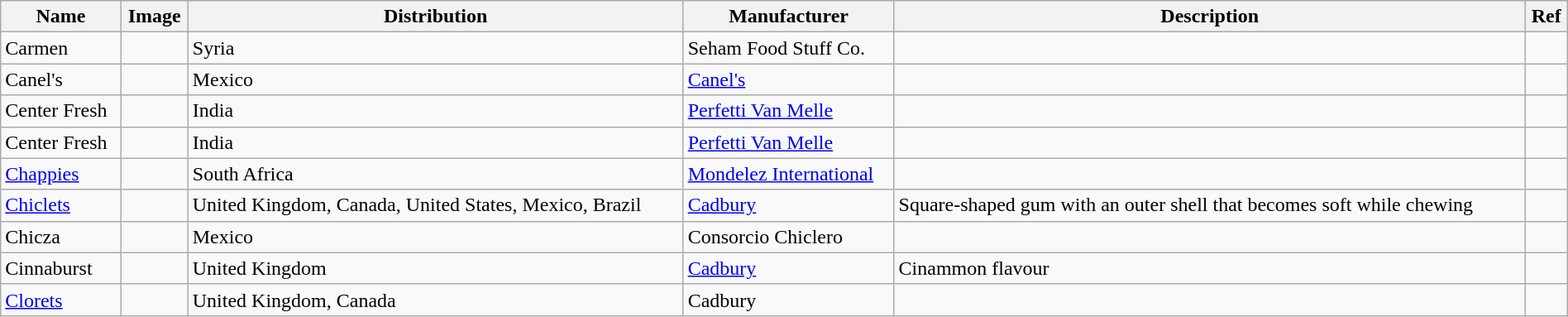<table class="wikitable sortable" style="width:100%">
<tr>
<th>Name</th>
<th class="unsortable">Image</th>
<th>Distribution</th>
<th>Manufacturer</th>
<th>Description</th>
<th>Ref</th>
</tr>
<tr>
<td>Carmen</td>
<td></td>
<td>Syria</td>
<td>Seham Food Stuff Co.</td>
<td></td>
<td></td>
</tr>
<tr>
<td>Canel's</td>
<td></td>
<td>Mexico</td>
<td><a href='#'>Canel's</a></td>
<td></td>
<td></td>
</tr>
<tr>
<td>Center Fresh</td>
<td></td>
<td>India</td>
<td><a href='#'>Perfetti Van Melle</a></td>
<td></td>
<td></td>
</tr>
<tr>
<td>Center Fresh</td>
<td></td>
<td>India</td>
<td><a href='#'>Perfetti Van Melle</a></td>
<td></td>
<td></td>
</tr>
<tr>
<td><a href='#'>Chappies</a></td>
<td></td>
<td>South Africa</td>
<td><a href='#'>Mondelez International</a></td>
<td></td>
<td></td>
</tr>
<tr>
<td><a href='#'>Chiclets</a></td>
<td></td>
<td>United Kingdom, Canada, United States, Mexico, Brazil</td>
<td><a href='#'>Cadbury</a></td>
<td>Square-shaped gum with an outer shell that becomes soft while chewing</td>
<td></td>
</tr>
<tr>
<td>Chicza</td>
<td></td>
<td>Mexico</td>
<td>Consorcio Chiclero</td>
<td></td>
<td></td>
</tr>
<tr>
<td>Cinnaburst</td>
<td></td>
<td>United Kingdom</td>
<td><a href='#'>Cadbury</a></td>
<td>Cinammon flavour</td>
<td></td>
</tr>
<tr>
<td><a href='#'>Clorets</a></td>
<td></td>
<td>United Kingdom, Canada</td>
<td>Cadbury</td>
<td></td>
<td></td>
</tr>
</table>
